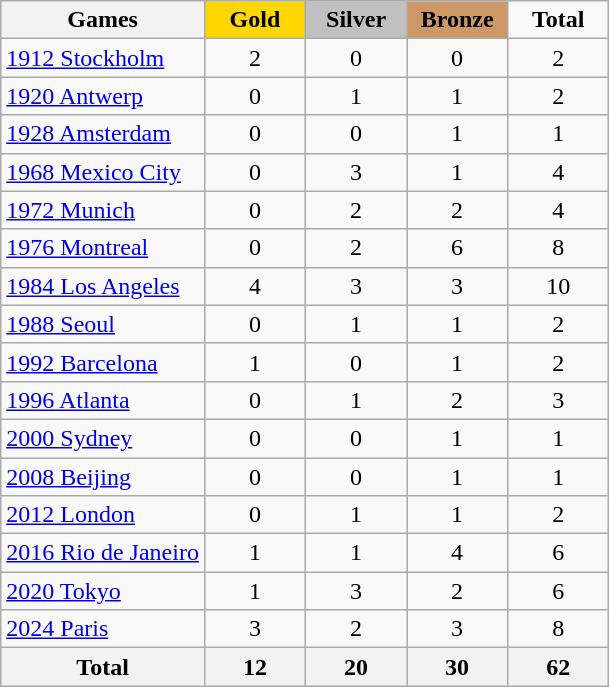<table class="wikitable">
<tr align="center">
<th>Games</th>
<td width="60" bgcolor="gold"><strong>Gold</strong></td>
<td width="60" bgcolor="silver"><strong>Silver</strong></td>
<td width="60" bgcolor="cc9966"><strong>Bronze</strong></td>
<td width="60"><strong>Total</strong></td>
</tr>
<tr align="center">
<td align="left"><a href='#'>1912 Stockholm</a></td>
<td>2</td>
<td>0</td>
<td>0</td>
<td>2</td>
</tr>
<tr align="center">
<td align="left"><a href='#'>1920 Antwerp</a></td>
<td>0</td>
<td>1</td>
<td>1</td>
<td>2</td>
</tr>
<tr align="center">
<td align="left"><a href='#'>1928 Amsterdam</a></td>
<td>0</td>
<td>0</td>
<td>1</td>
<td>1</td>
</tr>
<tr align="center">
<td align="left"><a href='#'>1968 Mexico City</a></td>
<td>0</td>
<td>3</td>
<td>1</td>
<td>4</td>
</tr>
<tr align="center">
<td align="left"><a href='#'>1972 Munich</a></td>
<td>0</td>
<td>2</td>
<td>2</td>
<td>4</td>
</tr>
<tr align="center">
<td align="left"><a href='#'>1976 Montreal</a></td>
<td>0</td>
<td>2</td>
<td>6</td>
<td>8</td>
</tr>
<tr align="center">
<td align="left"><a href='#'>1984 Los Angeles</a></td>
<td>4</td>
<td>3</td>
<td>3</td>
<td>10</td>
</tr>
<tr align="center">
<td align="left"><a href='#'>1988 Seoul</a></td>
<td>0</td>
<td>1</td>
<td>1</td>
<td>2</td>
</tr>
<tr align="center">
<td align="left"><a href='#'>1992 Barcelona</a></td>
<td>1</td>
<td>0</td>
<td>1</td>
<td>2</td>
</tr>
<tr align="center">
<td align="left"><a href='#'>1996 Atlanta</a></td>
<td>0</td>
<td>1</td>
<td>2</td>
<td>3</td>
</tr>
<tr align="center">
<td align="left"><a href='#'>2000 Sydney</a></td>
<td>0</td>
<td>0</td>
<td>1</td>
<td>1</td>
</tr>
<tr align="center">
<td align="left"><a href='#'>2008 Beijing</a></td>
<td>0</td>
<td>0</td>
<td>1</td>
<td>1</td>
</tr>
<tr align="center">
<td align="left"><a href='#'>2012 London</a></td>
<td>0</td>
<td>1</td>
<td>1</td>
<td>2</td>
</tr>
<tr align="center">
<td align="left"><a href='#'>2016 Rio de Janeiro</a></td>
<td>1</td>
<td>1</td>
<td>4</td>
<td>6</td>
</tr>
<tr align="center">
<td align="left"><a href='#'>2020 Tokyo</a></td>
<td>1</td>
<td>3</td>
<td>2</td>
<td>6</td>
</tr>
<tr align="center">
<td align="left"><a href='#'>2024 Paris</a></td>
<td>3</td>
<td>2</td>
<td>3</td>
<td>8</td>
</tr>
<tr align="center">
<th>Total</th>
<th>12</th>
<th>20</th>
<th>30</th>
<th>62</th>
</tr>
</table>
